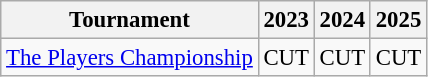<table class="wikitable" style="font-size:95%;text-align:center;">
<tr>
<th>Tournament</th>
<th>2023</th>
<th>2024</th>
<th>2025</th>
</tr>
<tr>
<td align=left><a href='#'>The Players Championship</a></td>
<td>CUT</td>
<td>CUT</td>
<td>CUT</td>
</tr>
</table>
